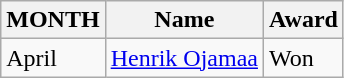<table class="wikitable"  class= style="text-align:center; border:1px #aaa solid; font-size:95%">
<tr>
<th>MONTH</th>
<th>Name</th>
<th>Award</th>
</tr>
<tr>
<td>April</td>
<td> <a href='#'>Henrik Ojamaa</a></td>
<td>Won</td>
</tr>
</table>
